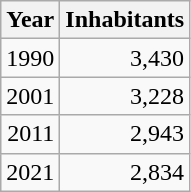<table cellspacing="0" cellpadding="0">
<tr>
<td valign="top"><br><table class="wikitable sortable zebra hintergrundfarbe5">
<tr>
<th>Year</th>
<th>Inhabitants</th>
</tr>
<tr align="right">
<td>1990</td>
<td>3,430</td>
</tr>
<tr align="right">
<td>2001</td>
<td>3,228</td>
</tr>
<tr align="right">
<td>2011</td>
<td>2,943</td>
</tr>
<tr align="right">
<td>2021</td>
<td>2,834</td>
</tr>
</table>
</td>
</tr>
</table>
